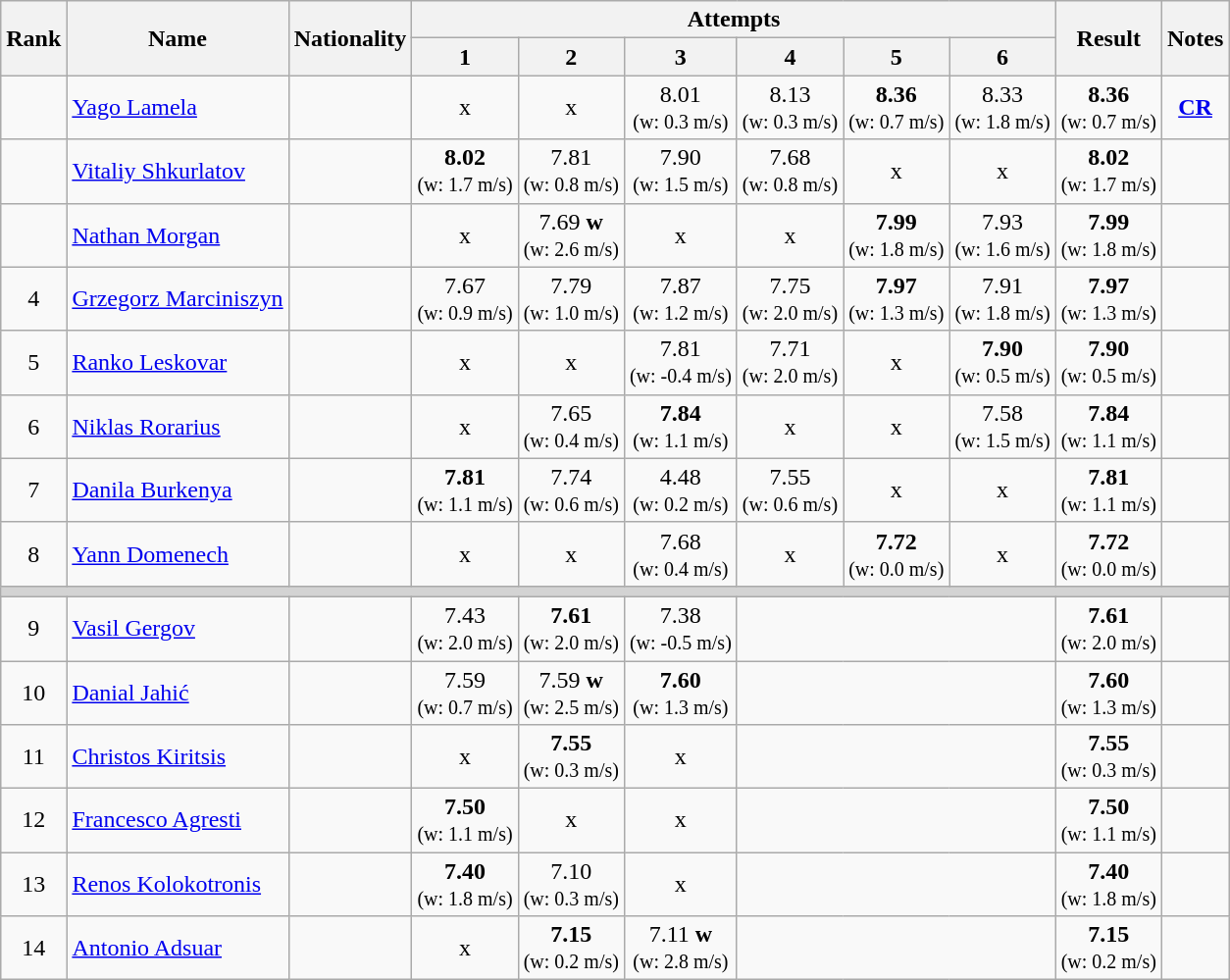<table class="wikitable sortable" style="text-align:center">
<tr>
<th rowspan=2>Rank</th>
<th rowspan=2>Name</th>
<th rowspan=2>Nationality</th>
<th colspan=6>Attempts</th>
<th rowspan=2>Result</th>
<th rowspan=2>Notes</th>
</tr>
<tr>
<th>1</th>
<th>2</th>
<th>3</th>
<th>4</th>
<th>5</th>
<th>6</th>
</tr>
<tr>
<td></td>
<td align=left><a href='#'>Yago Lamela</a></td>
<td align=left></td>
<td>x</td>
<td>x</td>
<td>8.01<br><small>(w: 0.3 m/s)</small></td>
<td>8.13<br><small>(w: 0.3 m/s)</small></td>
<td><strong>8.36</strong><br><small>(w: 0.7 m/s)</small></td>
<td>8.33<br><small>(w: 1.8 m/s)</small></td>
<td><strong>8.36</strong><br><small>(w: 0.7 m/s)</small></td>
<td><strong><a href='#'>CR</a></strong></td>
</tr>
<tr>
<td></td>
<td align=left><a href='#'>Vitaliy Shkurlatov</a></td>
<td align=left></td>
<td><strong>8.02</strong><br><small>(w: 1.7 m/s)</small></td>
<td>7.81<br><small>(w: 0.8 m/s)</small></td>
<td>7.90<br><small>(w: 1.5 m/s)</small></td>
<td>7.68<br><small>(w: 0.8 m/s)</small></td>
<td>x</td>
<td>x</td>
<td><strong>8.02</strong><br><small>(w: 1.7 m/s)</small></td>
<td></td>
</tr>
<tr>
<td></td>
<td align=left><a href='#'>Nathan Morgan</a></td>
<td align=left></td>
<td>x</td>
<td>7.69 <strong>w</strong><br><small>(w: 2.6 m/s)</small></td>
<td>x</td>
<td>x</td>
<td><strong>7.99</strong><br><small>(w: 1.8 m/s)</small></td>
<td>7.93<br><small>(w: 1.6 m/s)</small></td>
<td><strong>7.99</strong><br><small>(w: 1.8 m/s)</small></td>
<td></td>
</tr>
<tr>
<td>4</td>
<td align=left><a href='#'>Grzegorz Marciniszyn</a></td>
<td align=left></td>
<td>7.67<br><small>(w: 0.9 m/s)</small></td>
<td>7.79<br><small>(w: 1.0 m/s)</small></td>
<td>7.87<br><small>(w: 1.2 m/s)</small></td>
<td>7.75<br><small>(w: 2.0 m/s)</small></td>
<td><strong>7.97</strong><br><small>(w: 1.3 m/s)</small></td>
<td>7.91<br><small>(w: 1.8 m/s)</small></td>
<td><strong>7.97</strong><br><small>(w: 1.3 m/s)</small></td>
<td></td>
</tr>
<tr>
<td>5</td>
<td align=left><a href='#'>Ranko Leskovar</a></td>
<td align=left></td>
<td>x</td>
<td>x</td>
<td>7.81<br><small>(w: -0.4 m/s)</small></td>
<td>7.71<br><small>(w: 2.0 m/s)</small></td>
<td>x</td>
<td><strong>7.90</strong><br><small>(w: 0.5 m/s)</small></td>
<td><strong>7.90</strong><br><small>(w: 0.5 m/s)</small></td>
<td></td>
</tr>
<tr>
<td>6</td>
<td align=left><a href='#'>Niklas Rorarius</a></td>
<td align=left></td>
<td>x</td>
<td>7.65<br><small>(w: 0.4 m/s)</small></td>
<td><strong>7.84</strong><br><small>(w: 1.1 m/s)</small></td>
<td>x</td>
<td>x</td>
<td>7.58<br><small>(w: 1.5 m/s)</small></td>
<td><strong>7.84</strong><br><small>(w: 1.1 m/s)</small></td>
<td></td>
</tr>
<tr>
<td>7</td>
<td align=left><a href='#'>Danila Burkenya</a></td>
<td align=left></td>
<td><strong>7.81</strong><br><small>(w: 1.1 m/s)</small></td>
<td>7.74<br><small>(w: 0.6 m/s)</small></td>
<td>4.48<br><small>(w: 0.2 m/s)</small></td>
<td>7.55<br><small>(w: 0.6 m/s)</small></td>
<td>x</td>
<td>x</td>
<td><strong>7.81</strong><br><small>(w: 1.1 m/s)</small></td>
<td></td>
</tr>
<tr>
<td>8</td>
<td align=left><a href='#'>Yann Domenech</a></td>
<td align=left></td>
<td>x</td>
<td>x</td>
<td>7.68<br><small>(w: 0.4 m/s)</small></td>
<td>x</td>
<td><strong>7.72</strong><br><small>(w: 0.0 m/s)</small></td>
<td>x</td>
<td><strong>7.72</strong><br><small>(w: 0.0 m/s)</small></td>
<td></td>
</tr>
<tr>
<td colspan=11 bgcolor=lightgray></td>
</tr>
<tr>
<td>9</td>
<td align=left><a href='#'>Vasil Gergov</a></td>
<td align=left></td>
<td>7.43<br><small>(w: 2.0 m/s)</small></td>
<td><strong>7.61</strong><br><small>(w: 2.0 m/s)</small></td>
<td>7.38<br><small>(w: -0.5 m/s)</small></td>
<td colspan=3></td>
<td><strong>7.61</strong><br><small>(w: 2.0 m/s)</small></td>
<td></td>
</tr>
<tr>
<td>10</td>
<td align=left><a href='#'>Danial Jahić</a></td>
<td align=left></td>
<td>7.59<br><small>(w: 0.7 m/s)</small></td>
<td>7.59 <strong>w</strong><br><small>(w: 2.5 m/s)</small></td>
<td><strong>7.60</strong><br><small>(w: 1.3 m/s)</small></td>
<td colspan=3></td>
<td><strong>7.60</strong><br><small>(w: 1.3 m/s)</small></td>
<td></td>
</tr>
<tr>
<td>11</td>
<td align=left><a href='#'>Christos Kiritsis</a></td>
<td align=left></td>
<td>x</td>
<td><strong>7.55</strong><br><small>(w: 0.3 m/s)</small></td>
<td>x</td>
<td colspan=3></td>
<td><strong>7.55</strong><br><small>(w: 0.3 m/s)</small></td>
<td></td>
</tr>
<tr>
<td>12</td>
<td align=left><a href='#'>Francesco Agresti</a></td>
<td align=left></td>
<td><strong>7.50</strong><br><small>(w: 1.1 m/s)</small></td>
<td>x</td>
<td>x</td>
<td colspan=3></td>
<td><strong>7.50</strong><br><small>(w: 1.1 m/s)</small></td>
<td></td>
</tr>
<tr>
<td>13</td>
<td align=left><a href='#'>Renos Kolokotronis</a></td>
<td align=left></td>
<td><strong>7.40</strong><br><small>(w: 1.8 m/s)</small></td>
<td>7.10<br><small>(w: 0.3 m/s)</small></td>
<td>x</td>
<td colspan=3></td>
<td><strong>7.40</strong><br><small>(w: 1.8 m/s)</small></td>
<td></td>
</tr>
<tr>
<td>14</td>
<td align=left><a href='#'>Antonio Adsuar</a></td>
<td align=left></td>
<td>x</td>
<td><strong>7.15</strong><br><small>(w: 0.2 m/s)</small></td>
<td>7.11 <strong>w</strong><br><small>(w: 2.8 m/s)</small></td>
<td colspan=3></td>
<td><strong>7.15</strong><br><small>(w: 0.2 m/s)</small></td>
<td></td>
</tr>
</table>
